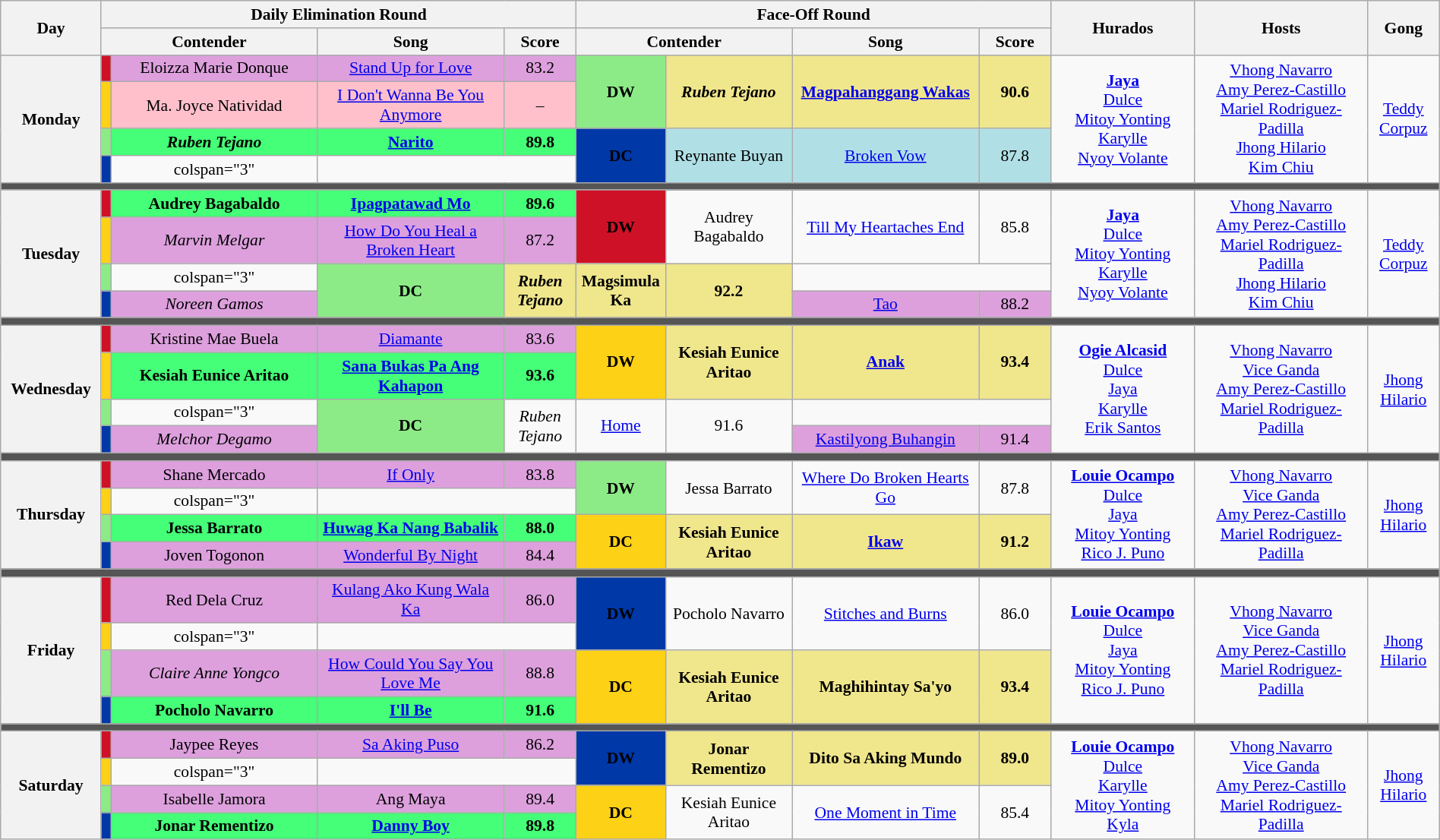<table class="wikitable mw-collapsible mw-collapsed" style="text-align:center; font-size:90%; width:100%;">
<tr>
<th rowspan="2" width="07%">Day</th>
<th colspan="4">Daily Elimination Round</th>
<th colspan="4">Face-Off Round</th>
<th rowspan="2" width="10%">Hurados</th>
<th rowspan="2" width="12%">Hosts</th>
<th rowspan="2" width="05%">Gong</th>
</tr>
<tr>
<th width="15%"  colspan=2>Contender</th>
<th width="13%">Song</th>
<th width="05%">Score</th>
<th width="15%"  colspan=2>Contender</th>
<th width="13%">Song</th>
<th width="05%">Score</th>
</tr>
<tr>
<th rowspan="4">Monday<br><small></small></th>
<th style="background-color:#CE1126;"></th>
<td style="background:Plum;">Eloizza Marie Donque</td>
<td style="background:Plum;"><a href='#'>Stand Up for Love</a></td>
<td style="background:Plum;">83.2</td>
<th rowspan="2" style="background-color:#8deb87;">DW</th>
<td rowspan="2" style="background:Khaki"><strong><em>Ruben Tejano</em></strong></td>
<td rowspan="2" style="background:Khaki"><strong><a href='#'>Magpahanggang Wakas</a></strong></td>
<td rowspan="2" style="background:Khaki"><strong>90.6</strong></td>
<td rowspan="4"><a href='#'><strong>Jaya</strong></a><br><a href='#'>Dulce</a><br><a href='#'>Mitoy Yonting</a><br><a href='#'>Karylle</a><br><a href='#'>Nyoy Volante</a></td>
<td rowspan="4"><a href='#'>Vhong Navarro</a><br><a href='#'>Amy Perez-Castillo</a><br><a href='#'>Mariel Rodriguez-Padilla</a><br><a href='#'>Jhong Hilario</a> <br><a href='#'>Kim Chiu</a></td>
<td rowspan="4"><a href='#'>Teddy Corpuz</a></td>
</tr>
<tr>
<th style="background-color:#FCD116;"></th>
<td style="background:pink;">Ma. Joyce Natividad</td>
<td style="background:pink;"><a href='#'>I Don't Wanna Be You Anymore</a></td>
<td style="background:pink;">–</td>
</tr>
<tr>
<th style="background-color:#8deb87;"></th>
<td style="background:#44ff77;"><strong><em>Ruben Tejano</em></strong></td>
<td style="background:#44ff77;"><strong><a href='#'>Narito</a></strong></td>
<td style="background:#44ff77;"><strong>89.8</strong></td>
<th rowspan="2" style="background-color:#0038A8;">DC</th>
<td rowspan="2" style="background-color:#B0E0E6;">Reynante Buyan</td>
<td rowspan="2" style="background-color:#B0E0E6;"><a href='#'>Broken Vow</a></td>
<td rowspan="2" style="background-color:#B0E0E6;">87.8</td>
</tr>
<tr>
<th style="background-color:#0038A8;"></th>
<td>colspan="3" </td>
</tr>
<tr>
<th colspan="12" style="background:#555;"></th>
</tr>
<tr>
<th rowspan="4">Tuesday<br><small></small></th>
<th style="background-color:#CE1126;"></th>
<td style="background:#44ff77;"><strong>Audrey Bagabaldo</strong></td>
<td style="background:#44ff77;"><strong><a href='#'>Ipagpatawad Mo</a></strong></td>
<td style="background:#44ff77;"><strong>89.6</strong></td>
<th rowspan="2" style="background-color:#CE1126;">DW</th>
<td rowspan="2">Audrey Bagabaldo</td>
<td rowspan="2"><a href='#'>Till My Heartaches End</a></td>
<td rowspan="2">85.8</td>
<td rowspan="4"><a href='#'><strong>Jaya</strong></a><br><a href='#'>Dulce</a><br><a href='#'>Mitoy Yonting</a><br><a href='#'>Karylle</a><br><a href='#'>Nyoy Volante</a></td>
<td rowspan="4"><a href='#'>Vhong Navarro</a><br><a href='#'>Amy Perez-Castillo</a><br><a href='#'>Mariel Rodriguez-Padilla</a><br><a href='#'>Jhong Hilario</a><br><a href='#'>Kim Chiu</a></td>
<td rowspan="4"><a href='#'>Teddy Corpuz</a></td>
</tr>
<tr>
<th style="background-color:#FCD116;"></th>
<td style="background:Plum;"><em>Marvin Melgar</em></td>
<td style="background:Plum;"><a href='#'>How Do You Heal a Broken Heart</a></td>
<td style="background:Plum;">87.2</td>
</tr>
<tr>
<th style="background-color:#8deb87;"></th>
<td>colspan="3" </td>
<th rowspan="2" style="background-color:#8deb87;">DC</th>
<td rowspan="2" style="background:Khaki"><strong><em>Ruben Tejano</em></strong></td>
<td rowspan="2" style="background:Khaki"><strong>Magsimula Ka</strong></td>
<td rowspan="2" style="background:Khaki"><strong>92.2</strong></td>
</tr>
<tr>
<th style="background-color:#0038A8;"></th>
<td style="background:Plum;"><em>Noreen Gamos</em></td>
<td style="background:Plum;"><a href='#'>Tao</a></td>
<td style="background:Plum;">88.2</td>
</tr>
<tr>
<th colspan="12" style="background:#555;"></th>
</tr>
<tr>
<th rowspan="4">Wednesday<br><small></small></th>
<th style="background-color:#CE1126;"></th>
<td style="background:Plum;">Kristine Mae Buela</td>
<td style="background:Plum;"><a href='#'>Diamante</a></td>
<td style="background:Plum;">83.6</td>
<th rowspan="2" style="background-color:#FCD116;">DW</th>
<td rowspan="2" style="background:Khaki"><strong>Kesiah Eunice Aritao</strong></td>
<td rowspan="2" style="background:Khaki"><strong><a href='#'>Anak</a></strong></td>
<td rowspan="2" style="background:Khaki"><strong>93.4</strong></td>
<td rowspan="4"><strong><a href='#'>Ogie Alcasid</a></strong><br><a href='#'>Dulce</a><br><a href='#'>Jaya</a><br><a href='#'>Karylle</a><br><a href='#'>Erik Santos</a></td>
<td rowspan="4"><a href='#'>Vhong Navarro</a><br><a href='#'>Vice Ganda</a><br><a href='#'>Amy Perez-Castillo</a><br><a href='#'>Mariel Rodriguez-Padilla</a></td>
<td rowspan="4"><a href='#'>Jhong Hilario</a></td>
</tr>
<tr>
<th style="background-color:#FCD116;"></th>
<td style="background:#44ff77;"><strong>Kesiah Eunice Aritao</strong></td>
<td style="background:#44ff77;"><strong><a href='#'>Sana Bukas Pa Ang Kahapon</a></strong></td>
<td style="background:#44ff77;"><strong>93.6</strong></td>
</tr>
<tr>
<th style="background-color:#8deb87;"></th>
<td>colspan="3" </td>
<th rowspan="2" style="background-color:#8deb87;">DC</th>
<td rowspan="2"><em>Ruben Tejano</em></td>
<td rowspan="2"><a href='#'>Home</a></td>
<td rowspan="2">91.6</td>
</tr>
<tr>
<th style="background-color:#0038A8;"></th>
<td style="background:Plum;"><em>Melchor Degamo</em></td>
<td style="background:Plum;"><a href='#'>Kastilyong Buhangin</a></td>
<td style="background:Plum;">91.4</td>
</tr>
<tr>
<th colspan="12" style="background:#555;"></th>
</tr>
<tr>
<th rowspan="4">Thursday<br><small></small></th>
<th style="background-color:#CE1126;"></th>
<td style="background:Plum;">Shane Mercado</td>
<td style="background:Plum;"><a href='#'>If Only</a></td>
<td style="background:Plum;">83.8</td>
<th rowspan="2" style="background-color:#8deb87;">DW</th>
<td rowspan="2">Jessa Barrato</td>
<td rowspan="2"><a href='#'>Where Do Broken Hearts Go</a></td>
<td rowspan="2">87.8</td>
<td rowspan="4"><strong><a href='#'>Louie Ocampo</a></strong><br><a href='#'>Dulce</a><br><a href='#'>Jaya</a><br><a href='#'>Mitoy Yonting</a><br><a href='#'>Rico J. Puno</a></td>
<td rowspan="4"><a href='#'>Vhong Navarro</a><br><a href='#'>Vice Ganda</a><br><a href='#'>Amy Perez-Castillo</a><br><a href='#'>Mariel Rodriguez-Padilla</a></td>
<td rowspan="4"><a href='#'>Jhong Hilario</a></td>
</tr>
<tr>
<th style="background-color:#FCD116;"></th>
<td>colspan="3" </td>
</tr>
<tr>
<th style="background-color:#8deb87;"></th>
<td style="background:#44ff77;"><strong>Jessa Barrato</strong></td>
<td style="background:#44ff77;"><strong><a href='#'>Huwag Ka Nang Babalik</a></strong></td>
<td style="background:#44ff77;"><strong>88.0</strong></td>
<th rowspan="2" style="background-color:#FCD116;">DC</th>
<td rowspan="2" style="background:Khaki"><strong>Kesiah Eunice Aritao</strong></td>
<td rowspan="2" style="background:Khaki"><strong><a href='#'>Ikaw</a></strong></td>
<td rowspan="2" style="background:Khaki"><strong>91.2</strong></td>
</tr>
<tr>
<th style="background-color:#0038A8;"></th>
<td style="background:Plum;">Joven Togonon</td>
<td style="background:Plum;"><a href='#'>Wonderful By Night</a></td>
<td style="background:Plum;">84.4</td>
</tr>
<tr>
<th colspan="12" style="background:#555;"></th>
</tr>
<tr>
<th rowspan="4">Friday<br><small></small></th>
<th style="background-color:#CE1126;"></th>
<td style="background:Plum;">Red Dela Cruz</td>
<td style="background:Plum;"><a href='#'>Kulang Ako Kung Wala Ka</a></td>
<td style="background:Plum;">86.0</td>
<th rowspan="2" style="background-color:#0038A8;">DW</th>
<td rowspan="2">Pocholo Navarro</td>
<td rowspan="2"><a href='#'>Stitches and Burns</a></td>
<td rowspan="2">86.0</td>
<td rowspan="4"><strong><a href='#'>Louie Ocampo</a></strong><br><a href='#'>Dulce</a><br><a href='#'>Jaya</a><br><a href='#'>Mitoy Yonting</a><br><a href='#'>Rico J. Puno</a></td>
<td rowspan="4"><a href='#'>Vhong Navarro</a><br><a href='#'>Vice Ganda</a><br><a href='#'>Amy Perez-Castillo</a><br><a href='#'>Mariel Rodriguez-Padilla</a></td>
<td rowspan="4"><a href='#'>Jhong Hilario</a></td>
</tr>
<tr>
<th style="background-color:#FCD116;"></th>
<td>colspan="3" </td>
</tr>
<tr>
<th style="background-color:#8deb87;"></th>
<td style="background:Plum;"><em>Claire Anne Yongco</em></td>
<td style="background:Plum;"><a href='#'>How Could You Say You Love Me</a></td>
<td style="background:Plum;">88.8</td>
<th rowspan="2" style="background-color:#FCD116;">DC</th>
<td rowspan="2" style="background:Khaki"><strong>Kesiah Eunice Aritao</strong></td>
<td rowspan="2" style="background:Khaki"><strong>Maghihintay Sa'yo</strong></td>
<td rowspan="2" style="background:Khaki"><strong>93.4</strong></td>
</tr>
<tr>
<th style="background-color:#0038A8;"></th>
<td style="background:#44ff77;"><strong>Pocholo Navarro</strong></td>
<td style="background:#44ff77;"><strong><a href='#'>I'll Be</a></strong></td>
<td style="background:#44ff77;"><strong>91.6</strong></td>
</tr>
<tr>
<th colspan="12" style="background:#555;"></th>
</tr>
<tr>
<th rowspan="4">Saturday<br><small></small></th>
<th style="background-color:#CE1126;"></th>
<td style="background:Plum;">Jaypee Reyes</td>
<td style="background:Plum;"><a href='#'>Sa Aking Puso</a></td>
<td style="background:Plum;">86.2</td>
<th rowspan="2" style="background-color:#0038A8;">DW</th>
<td rowspan="2" style="background:Khaki"><strong>Jonar Rementizo</strong></td>
<td rowspan="2" style="background:Khaki"><strong>Dito Sa Aking Mundo</strong></td>
<td rowspan="2" style="background:Khaki"><strong>89.0</strong></td>
<td rowspan="4"><strong><a href='#'>Louie Ocampo</a></strong><br><a href='#'>Dulce</a><br><a href='#'>Karylle</a><br><a href='#'>Mitoy Yonting</a><br><a href='#'>Kyla</a></td>
<td rowspan="4"><a href='#'>Vhong Navarro</a><br><a href='#'>Vice Ganda</a><br><a href='#'>Amy Perez-Castillo</a><br><a href='#'>Mariel Rodriguez-Padilla</a></td>
<td rowspan="4"><a href='#'>Jhong Hilario</a></td>
</tr>
<tr>
<th style="background-color:#FCD116;"></th>
<td>colspan="3" </td>
</tr>
<tr>
<th style="background-color:#8deb87;"></th>
<td style="background:Plum;">Isabelle Jamora</td>
<td style="background:Plum;">Ang Maya</td>
<td style="background:Plum;">89.4</td>
<th rowspan="2" style="background-color:#FCD116;">DC</th>
<td rowspan="2">Kesiah Eunice Aritao</td>
<td rowspan="2"><a href='#'>One Moment in Time</a></td>
<td rowspan="2">85.4</td>
</tr>
<tr>
<th style="background-color:#0038A8;"></th>
<td style="background:#44ff77;"><strong>Jonar Rementizo</strong></td>
<td style="background:#44ff77;"><strong><a href='#'>Danny Boy</a></strong></td>
<td style="background:#44ff77;"><strong>89.8</strong></td>
</tr>
</table>
